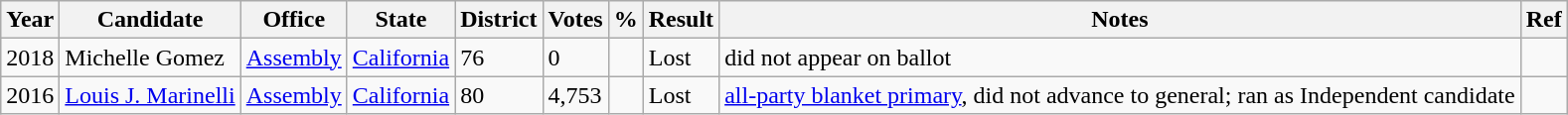<table class="wikitable sortable" style="font-size:100%">
<tr>
<th>Year</th>
<th>Candidate</th>
<th>Office</th>
<th>State</th>
<th>District</th>
<th>Votes</th>
<th>%</th>
<th>Result</th>
<th>Notes</th>
<th>Ref</th>
</tr>
<tr>
<td>2018</td>
<td>Michelle Gomez</td>
<td><a href='#'>Assembly</a></td>
<td><a href='#'>California</a></td>
<td>76</td>
<td>0</td>
<td></td>
<td> Lost</td>
<td>did not appear on ballot</td>
<td></td>
</tr>
<tr>
<td>2016</td>
<td><a href='#'>Louis J. Marinelli</a></td>
<td><a href='#'>Assembly</a></td>
<td><a href='#'>California</a></td>
<td>80</td>
<td>4,753</td>
<td></td>
<td> Lost</td>
<td><a href='#'>all-party blanket primary</a>, did not advance to general; ran as Independent candidate</td>
<td></td>
</tr>
</table>
